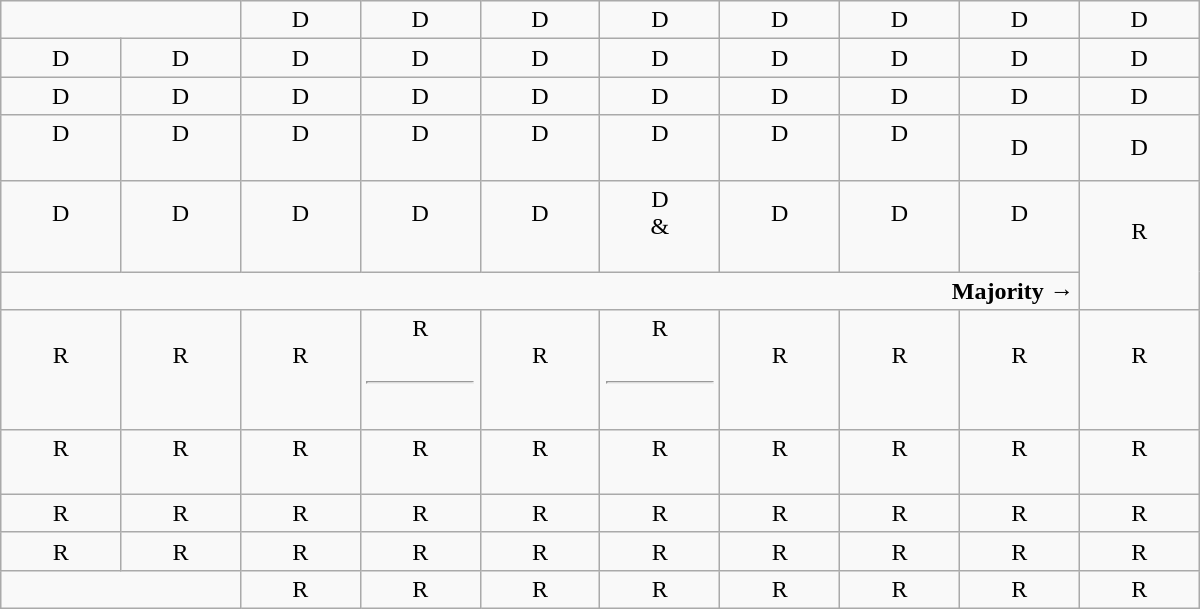<table class="wikitable"  style="text-align:center; width:800px">
<tr>
<td colspan=2> </td>
<td>D</td>
<td>D</td>
<td>D</td>
<td>D</td>
<td>D</td>
<td>D</td>
<td>D</td>
<td>D</td>
</tr>
<tr>
<td width=50px >D</td>
<td width=50px >D</td>
<td width=50px >D</td>
<td width=50px >D</td>
<td width=50px >D</td>
<td width=50px >D</td>
<td width=50px >D</td>
<td width=50px >D</td>
<td width=50px >D</td>
<td width=50px >D</td>
</tr>
<tr>
<td>D</td>
<td>D</td>
<td>D</td>
<td>D</td>
<td>D</td>
<td>D</td>
<td>D</td>
<td>D</td>
<td>D</td>
<td>D</td>
</tr>
<tr>
<td>D<br><br></td>
<td>D<br><br></td>
<td>D<br><br></td>
<td>D<br><br></td>
<td>D<br><br></td>
<td>D<br><br></td>
<td>D<br><br></td>
<td>D<br><br></td>
<td>D</td>
<td>D</td>
</tr>
<tr>
<td>D<br><br></td>
<td>D<br><br></td>
<td>D<br><br></td>
<td>D<br><br></td>
<td>D<br><br></td>
<td>D<br> &<br><br></td>
<td>D<br><br></td>
<td>D<br><br></td>
<td>D<br><br></td>
<td rowspan=2 >R<br><br></td>
</tr>
<tr>
<td colspan=9 style="text-align:right"><strong>Majority →</strong></td>
</tr>
<tr>
<td>R<br><br></td>
<td>R<br><br></td>
<td>R<br><br></td>
<td>R<br><br><hr><br></td>
<td>R<br><br></td>
<td>R<br><br><hr><br></td>
<td>R<br><br></td>
<td>R<br><br></td>
<td>R<br><br></td>
<td>R<br><br></td>
</tr>
<tr>
<td>R<br><br></td>
<td>R<br><br></td>
<td>R<br><br></td>
<td>R<br><br></td>
<td>R<br><br></td>
<td>R<br><br></td>
<td>R<br><br></td>
<td>R<br><br></td>
<td>R<br><br></td>
<td>R<br><br></td>
</tr>
<tr>
<td>R</td>
<td>R</td>
<td>R</td>
<td>R</td>
<td>R</td>
<td>R</td>
<td>R</td>
<td>R</td>
<td>R</td>
<td>R</td>
</tr>
<tr>
<td>R</td>
<td>R</td>
<td>R</td>
<td>R</td>
<td>R</td>
<td>R</td>
<td>R</td>
<td>R</td>
<td>R</td>
<td>R</td>
</tr>
<tr>
<td colspan=2></td>
<td>R</td>
<td>R</td>
<td>R</td>
<td>R</td>
<td>R</td>
<td>R</td>
<td>R</td>
<td>R</td>
</tr>
</table>
